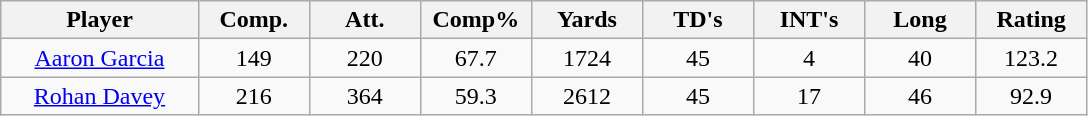<table class="wikitable sortable">
<tr>
<th bgcolor="#DDDDFF" width="16%">Player</th>
<th bgcolor="#DDDDFF" width="9%">Comp.</th>
<th bgcolor="#DDDDFF" width="9%">Att.</th>
<th bgcolor="#DDDDFF" width="9%">Comp%</th>
<th bgcolor="#DDDDFF" width="9%">Yards</th>
<th bgcolor="#DDDDFF" width="9%">TD's</th>
<th bgcolor="#DDDDFF" width="9%">INT's</th>
<th bgcolor="#DDDDFF" width="9%">Long</th>
<th bgcolor="#DDDDFF" width="9%">Rating</th>
</tr>
<tr align="center">
<td><a href='#'>Aaron Garcia</a></td>
<td>149</td>
<td>220</td>
<td>67.7</td>
<td>1724</td>
<td>45</td>
<td>4</td>
<td>40</td>
<td>123.2</td>
</tr>
<tr align="center">
<td><a href='#'>Rohan Davey</a></td>
<td>216</td>
<td>364</td>
<td>59.3</td>
<td>2612</td>
<td>45</td>
<td>17</td>
<td>46</td>
<td>92.9</td>
</tr>
</table>
